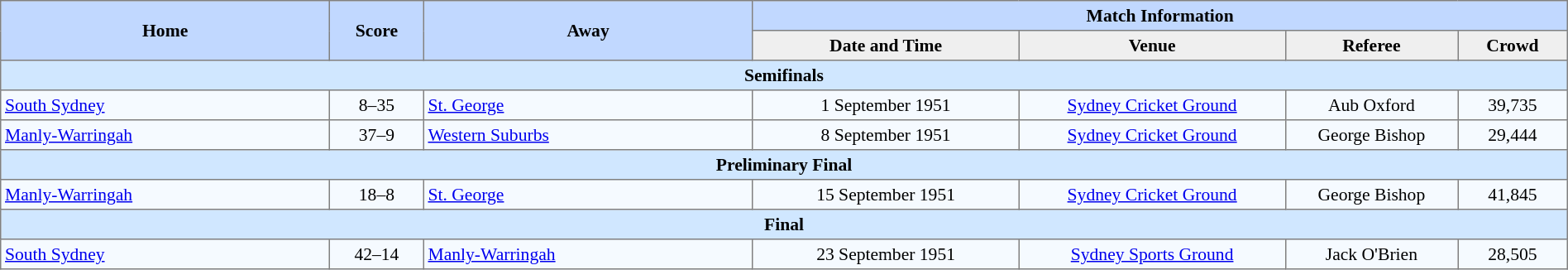<table border=1 style="border-collapse:collapse; font-size:90%; text-align:center;" cellpadding=3 cellspacing=0 width=100%>
<tr bgcolor=#C1D8FF>
<th rowspan=2 width=21%>Home</th>
<th rowspan=2 width=6%>Score</th>
<th rowspan=2 width=21%>Away</th>
<th colspan=6>Match Information</th>
</tr>
<tr bgcolor=#EFEFEF>
<th width=17%>Date and Time</th>
<th width=17%>Venue</th>
<th width=11%>Referee</th>
<th width=7%>Crowd</th>
</tr>
<tr bgcolor="#D0E7FF">
<td colspan=7><strong>Semifinals</strong></td>
</tr>
<tr bgcolor=#F5FAFF>
<td align=left> <a href='#'>South Sydney</a></td>
<td>8–35</td>
<td align=left> <a href='#'>St. George</a></td>
<td>1 September 1951</td>
<td><a href='#'>Sydney Cricket Ground</a></td>
<td>Aub Oxford</td>
<td>39,735</td>
</tr>
<tr bgcolor=#F5FAFF>
<td align=left> <a href='#'>Manly-Warringah</a></td>
<td>37–9</td>
<td align=left> <a href='#'>Western Suburbs</a></td>
<td>8 September 1951</td>
<td><a href='#'>Sydney Cricket Ground</a></td>
<td>George Bishop</td>
<td>29,444</td>
</tr>
<tr bgcolor="#D0E7FF">
<td colspan=7><strong>Preliminary Final</strong></td>
</tr>
<tr bgcolor=#F5FAFF>
<td align=left> <a href='#'>Manly-Warringah</a></td>
<td>18–8</td>
<td align=left> <a href='#'>St. George</a></td>
<td>15 September 1951</td>
<td><a href='#'>Sydney Cricket Ground</a></td>
<td>George Bishop</td>
<td>41,845</td>
</tr>
<tr bgcolor="#D0E7FF">
<td colspan=7><strong>Final</strong></td>
</tr>
<tr bgcolor=#F5FAFF>
<td align=left> <a href='#'>South Sydney</a></td>
<td>42–14</td>
<td align=left> <a href='#'>Manly-Warringah</a></td>
<td>23 September 1951</td>
<td><a href='#'>Sydney Sports Ground</a></td>
<td>Jack O'Brien</td>
<td>28,505</td>
</tr>
</table>
